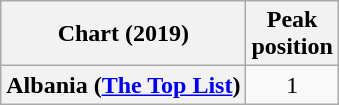<table class="wikitable sortable plainrowheaders" style="text-align:center">
<tr>
<th scope="col">Chart (2019)</th>
<th scope="col">Peak<br>position</th>
</tr>
<tr>
<th scope="row">Albania (<a href='#'>The Top List</a>)</th>
<td>1</td>
</tr>
</table>
